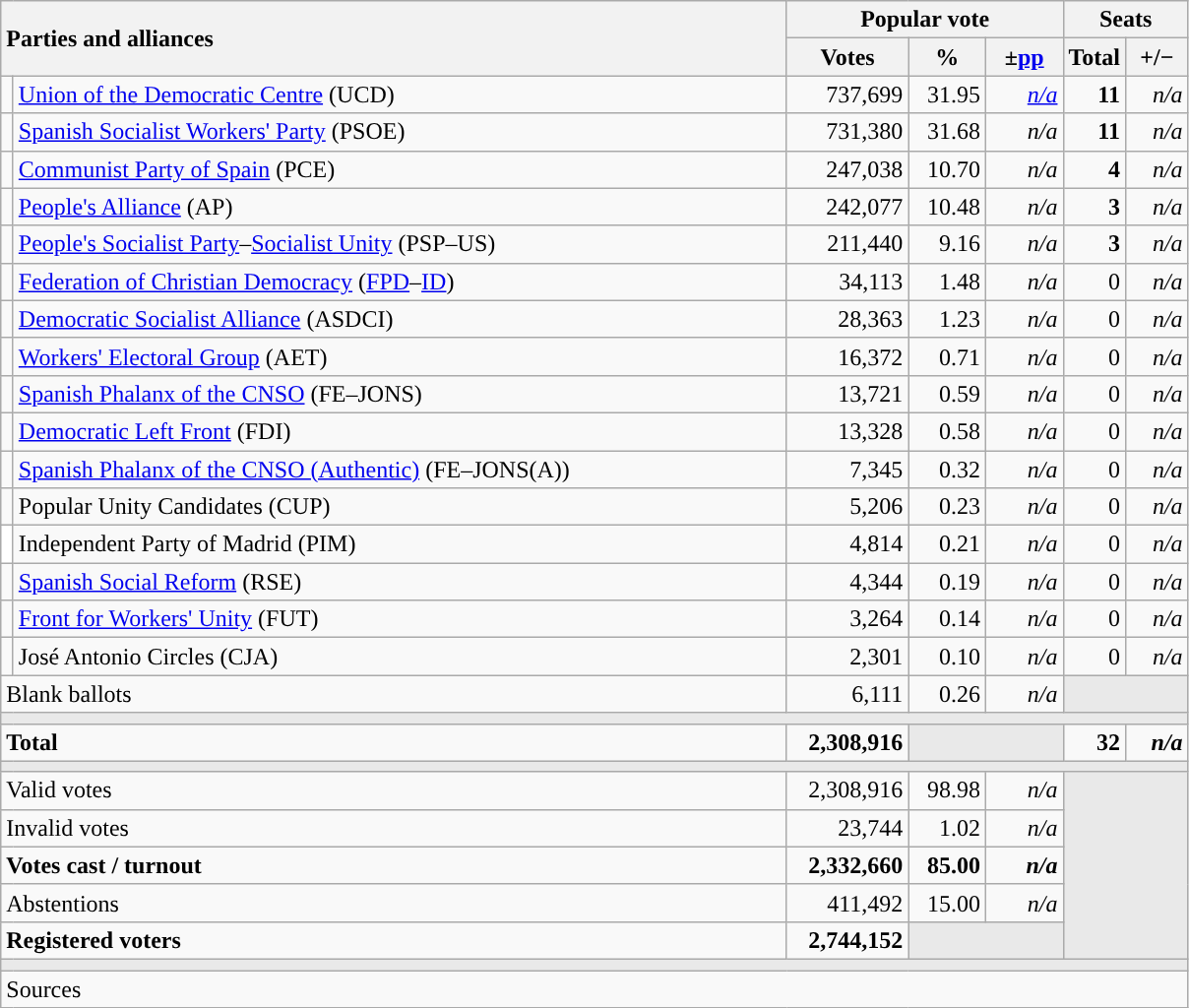<table class="wikitable" style="text-align:right;">
<tr>
<th style="text-align:left;" rowspan="2" colspan="2" width="525">Parties and alliances</th>
<th colspan="3">Popular vote</th>
<th colspan="2">Seats</th>
</tr>
<tr>
<th width="75">Votes</th>
<th width="45">%</th>
<th width="45">±<a href='#'>pp</a></th>
<th width="35">Total</th>
<th width="35">+/−</th>
</tr>
<tr>
<td width="1" style="color:inherit;background:"></td>
<td align="left"><a href='#'>Union of the Democratic Centre</a> (UCD)</td>
<td>737,699</td>
<td>31.95</td>
<td><em><a href='#'>n/a</a></em></td>
<td><strong>11</strong></td>
<td><em>n/a</em></td>
</tr>
<tr>
<td style="color:inherit;background:"></td>
<td align="left"><a href='#'>Spanish Socialist Workers' Party</a> (PSOE)</td>
<td>731,380</td>
<td>31.68</td>
<td><em>n/a</em></td>
<td><strong>11</strong></td>
<td><em>n/a</em></td>
</tr>
<tr>
<td style="color:inherit;background:"></td>
<td align="left"><a href='#'>Communist Party of Spain</a> (PCE)</td>
<td>247,038</td>
<td>10.70</td>
<td><em>n/a</em></td>
<td><strong>4</strong></td>
<td><em>n/a</em></td>
</tr>
<tr>
<td style="color:inherit;background:"></td>
<td align="left"><a href='#'>People's Alliance</a> (AP)</td>
<td>242,077</td>
<td>10.48</td>
<td><em>n/a</em></td>
<td><strong>3</strong></td>
<td><em>n/a</em></td>
</tr>
<tr>
<td style="color:inherit;background:"></td>
<td align="left"><a href='#'>People's Socialist Party</a>–<a href='#'>Socialist Unity</a> (PSP–US)</td>
<td>211,440</td>
<td>9.16</td>
<td><em>n/a</em></td>
<td><strong>3</strong></td>
<td><em>n/a</em></td>
</tr>
<tr>
<td style="color:inherit;background:"></td>
<td align="left"><a href='#'>Federation of Christian Democracy</a> (<a href='#'>FPD</a>–<a href='#'>ID</a>)</td>
<td>34,113</td>
<td>1.48</td>
<td><em>n/a</em></td>
<td>0</td>
<td><em>n/a</em></td>
</tr>
<tr>
<td style="color:inherit;background:"></td>
<td align="left"><a href='#'>Democratic Socialist Alliance</a> (ASDCI)</td>
<td>28,363</td>
<td>1.23</td>
<td><em>n/a</em></td>
<td>0</td>
<td><em>n/a</em></td>
</tr>
<tr>
<td style="color:inherit;background:"></td>
<td align="left"><a href='#'>Workers' Electoral Group</a> (AET)</td>
<td>16,372</td>
<td>0.71</td>
<td><em>n/a</em></td>
<td>0</td>
<td><em>n/a</em></td>
</tr>
<tr>
<td style="color:inherit;background:"></td>
<td align="left"><a href='#'>Spanish Phalanx of the CNSO</a> (FE–JONS)</td>
<td>13,721</td>
<td>0.59</td>
<td><em>n/a</em></td>
<td>0</td>
<td><em>n/a</em></td>
</tr>
<tr>
<td style="color:inherit;background:"></td>
<td align="left"><a href='#'>Democratic Left Front</a> (FDI)</td>
<td>13,328</td>
<td>0.58</td>
<td><em>n/a</em></td>
<td>0</td>
<td><em>n/a</em></td>
</tr>
<tr>
<td style="color:inherit;background:"></td>
<td align="left"><a href='#'>Spanish Phalanx of the CNSO (Authentic)</a> (FE–JONS(A))</td>
<td>7,345</td>
<td>0.32</td>
<td><em>n/a</em></td>
<td>0</td>
<td><em>n/a</em></td>
</tr>
<tr>
<td style="color:inherit;background:"></td>
<td align="left">Popular Unity Candidates (CUP)</td>
<td>5,206</td>
<td>0.23</td>
<td><em>n/a</em></td>
<td>0</td>
<td><em>n/a</em></td>
</tr>
<tr>
<td bgcolor="white"></td>
<td align="left">Independent Party of Madrid (PIM)</td>
<td>4,814</td>
<td>0.21</td>
<td><em>n/a</em></td>
<td>0</td>
<td><em>n/a</em></td>
</tr>
<tr>
<td style="color:inherit;background:"></td>
<td align="left"><a href='#'>Spanish Social Reform</a> (RSE)</td>
<td>4,344</td>
<td>0.19</td>
<td><em>n/a</em></td>
<td>0</td>
<td><em>n/a</em></td>
</tr>
<tr>
<td style="color:inherit;background:"></td>
<td align="left"><a href='#'>Front for Workers' Unity</a> (FUT)</td>
<td>3,264</td>
<td>0.14</td>
<td><em>n/a</em></td>
<td>0</td>
<td><em>n/a</em></td>
</tr>
<tr>
<td style="color:inherit;background:"></td>
<td align="left">José Antonio Circles (CJA)</td>
<td>2,301</td>
<td>0.10</td>
<td><em>n/a</em></td>
<td>0</td>
<td><em>n/a</em></td>
</tr>
<tr>
<td align="left" colspan="2">Blank ballots</td>
<td>6,111</td>
<td>0.26</td>
<td><em>n/a</em></td>
<td bgcolor="#E9E9E9" colspan="2"></td>
</tr>
<tr>
<td colspan="7" bgcolor="#E9E9E9"></td>
</tr>
<tr style="font-weight:bold;">
<td align="left" colspan="2">Total</td>
<td>2,308,916</td>
<td bgcolor="#E9E9E9" colspan="2"></td>
<td>32</td>
<td><em>n/a</em></td>
</tr>
<tr>
<td colspan="7" bgcolor="#E9E9E9"></td>
</tr>
<tr>
<td align="left" colspan="2">Valid votes</td>
<td>2,308,916</td>
<td>98.98</td>
<td><em>n/a</em></td>
<td bgcolor="#E9E9E9" colspan="2" rowspan="5"></td>
</tr>
<tr>
<td align="left" colspan="2">Invalid votes</td>
<td>23,744</td>
<td>1.02</td>
<td><em>n/a</em></td>
</tr>
<tr style="font-weight:bold;">
<td align="left" colspan="2">Votes cast / turnout</td>
<td>2,332,660</td>
<td>85.00</td>
<td><em>n/a</em></td>
</tr>
<tr>
<td align="left" colspan="2">Abstentions</td>
<td>411,492</td>
<td>15.00</td>
<td><em>n/a</em></td>
</tr>
<tr style="font-weight:bold;">
<td align="left" colspan="2">Registered voters</td>
<td>2,744,152</td>
<td bgcolor="#E9E9E9" colspan="2"></td>
</tr>
<tr>
<td colspan="7" bgcolor="#E9E9E9"></td>
</tr>
<tr>
<td align="left" colspan="7">Sources</td>
</tr>
</table>
